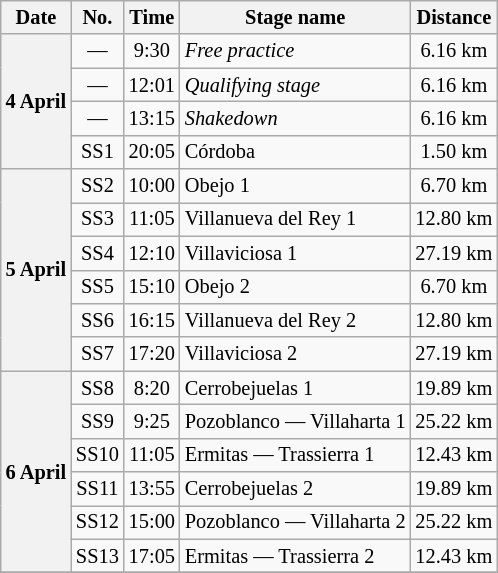<table class="wikitable" style="font-size: 85%;">
<tr>
<th>Date</th>
<th>No.</th>
<th>Time</th>
<th>Stage name</th>
<th>Distance</th>
</tr>
<tr>
<th rowspan="4">4 April</th>
<td align="center">—</td>
<td align="center">9:30</td>
<td><em>Free practice</em></td>
<td align="center">6.16 km</td>
</tr>
<tr>
<td align="center">—</td>
<td align="center">12:01</td>
<td><em>Qualifying stage</em></td>
<td align="center">6.16 km</td>
</tr>
<tr>
<td align="center">—</td>
<td align="center">13:15</td>
<td><em>Shakedown</em></td>
<td align="center">6.16 km</td>
</tr>
<tr>
<td align="center">SS1</td>
<td align="center">20:05</td>
<td>Córdoba</td>
<td align="center">1.50 km</td>
</tr>
<tr>
<th rowspan="6">5 April</th>
<td align="center">SS2</td>
<td align="center">10:00</td>
<td>Obejo 1</td>
<td align="center">6.70 km</td>
</tr>
<tr>
<td align="center">SS3</td>
<td align="center">11:05</td>
<td>Villanueva del Rey 1</td>
<td align="center">12.80 km</td>
</tr>
<tr>
<td align="center">SS4</td>
<td align="center">12:10</td>
<td>Villaviciosa 1</td>
<td align="center">27.19 km</td>
</tr>
<tr>
<td align="center">SS5</td>
<td align="center">15:10</td>
<td>Obejo 2</td>
<td align="center">6.70 km</td>
</tr>
<tr>
<td align="center">SS6</td>
<td align="center">16:15</td>
<td>Villanueva del Rey 2</td>
<td align="center">12.80 km</td>
</tr>
<tr>
<td align="center">SS7</td>
<td align="center">17:20</td>
<td>Villaviciosa 2</td>
<td align="center">27.19 km</td>
</tr>
<tr>
<th rowspan="6">6 April</th>
<td align="center">SS8</td>
<td align="center">8:20</td>
<td>Cerrobejuelas 1</td>
<td align="center">19.89 km</td>
</tr>
<tr>
<td align="center">SS9</td>
<td align="center">9:25</td>
<td>Pozoblanco — Villaharta 1</td>
<td align="center">25.22 km</td>
</tr>
<tr>
<td align="center">SS10</td>
<td align="center">11:05</td>
<td>Ermitas — Trassierra 1</td>
<td align="center">12.43 km</td>
</tr>
<tr>
<td align="center">SS11</td>
<td align="center">13:55</td>
<td>Cerrobejuelas 2</td>
<td align="center">19.89 km</td>
</tr>
<tr>
<td align="center">SS12</td>
<td align="center">15:00</td>
<td>Pozoblanco — Villaharta 2</td>
<td align="center">25.22 km</td>
</tr>
<tr>
<td align="center">SS13</td>
<td align="center">17:05</td>
<td>Ermitas — Trassierra 2</td>
<td align="center">12.43 km</td>
</tr>
<tr>
</tr>
</table>
